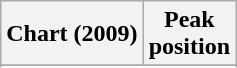<table class="wikitable sortable">
<tr>
<th>Chart (2009)</th>
<th>Peak<br>position</th>
</tr>
<tr>
</tr>
<tr>
</tr>
<tr>
</tr>
<tr>
</tr>
<tr>
</tr>
<tr>
</tr>
</table>
